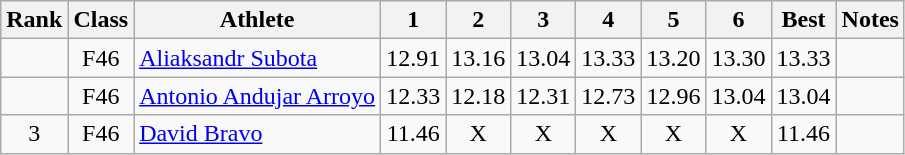<table class="wikitable sortable" style="text-align:center">
<tr>
<th>Rank</th>
<th>Class</th>
<th>Athlete</th>
<th>1</th>
<th>2</th>
<th>3</th>
<th>4</th>
<th>5</th>
<th>6</th>
<th>Best</th>
<th>Notes</th>
</tr>
<tr>
<td></td>
<td>F46</td>
<td style="text-align:left"><a href='#'>Aliaksandr Subota</a><br></td>
<td>12.91</td>
<td>13.16</td>
<td>13.04</td>
<td>13.33</td>
<td>13.20</td>
<td>13.30</td>
<td>13.33</td>
<td></td>
</tr>
<tr>
<td></td>
<td>F46</td>
<td style="text-align:left"><a href='#'>Antonio Andujar Arroyo</a><br></td>
<td>12.33</td>
<td>12.18</td>
<td>12.31</td>
<td>12.73</td>
<td>12.96</td>
<td>13.04</td>
<td>13.04</td>
<td></td>
</tr>
<tr>
<td>3</td>
<td>F46</td>
<td style="text-align:left"><a href='#'>David Bravo</a><br></td>
<td>11.46</td>
<td>X</td>
<td>X</td>
<td>X</td>
<td>X</td>
<td>X</td>
<td>11.46</td>
<td></td>
</tr>
</table>
